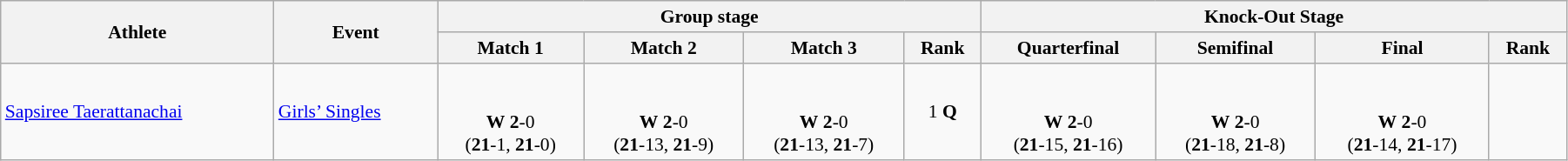<table class="wikitable" width="95%" style="text-align:left; font-size:90%">
<tr>
<th rowspan=2>Athlete</th>
<th rowspan=2>Event</th>
<th colspan=4>Group stage</th>
<th colspan=4>Knock-Out Stage</th>
</tr>
<tr>
<th>Match 1</th>
<th>Match 2</th>
<th>Match 3</th>
<th>Rank</th>
<th>Quarterfinal</th>
<th>Semifinal</th>
<th>Final</th>
<th>Rank</th>
</tr>
<tr>
<td><a href='#'>Sapsiree Taerattanachai</a></td>
<td><a href='#'>Girls’ Singles</a></td>
<td align=center> <br><br><strong>W</strong> <strong>2</strong>-0 <br> (<strong>21</strong>-1, <strong>21</strong>-0)</td>
<td align=center> <br><br><strong>W</strong> <strong>2</strong>-0 <br> (<strong>21</strong>-13, <strong>21</strong>-9)</td>
<td align=center> <br><br><strong>W</strong> <strong>2</strong>-0 <br> (<strong>21</strong>-13, <strong>21</strong>-7)</td>
<td align=center>1 <strong>Q</strong></td>
<td align=center> <br><br><strong>W</strong> <strong>2</strong>-0 <br> (<strong>21</strong>-15, <strong>21</strong>-16)</td>
<td align=center> <br><br><strong>W</strong> <strong>2</strong>-0 <br> (<strong>21</strong>-18, <strong>21</strong>-8)</td>
<td align=center> <br><br><strong>W</strong> <strong>2</strong>-0 <br> (<strong>21</strong>-14, <strong>21</strong>-17)</td>
<td align=center></td>
</tr>
</table>
